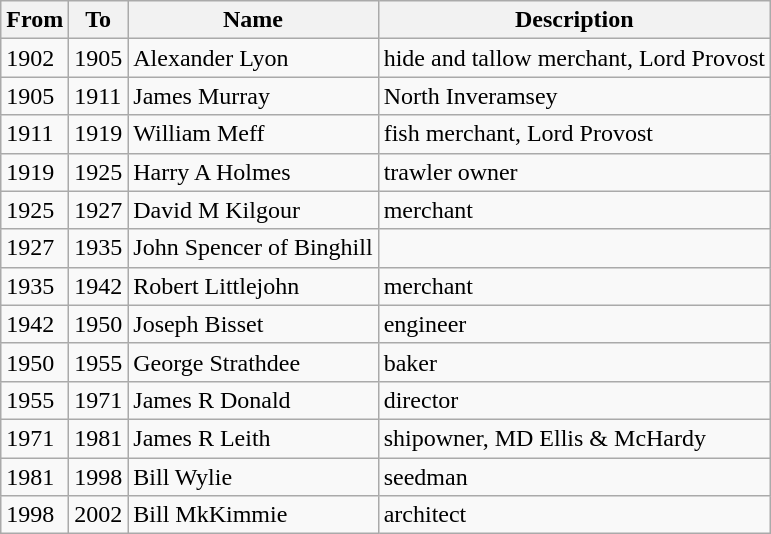<table class="wikitable">
<tr>
<th>From</th>
<th>To</th>
<th>Name</th>
<th>Description</th>
</tr>
<tr>
<td>1902</td>
<td>1905</td>
<td>Alexander Lyon</td>
<td>hide and tallow merchant, Lord Provost</td>
</tr>
<tr>
<td>1905</td>
<td>1911</td>
<td>James Murray</td>
<td>North Inveramsey</td>
</tr>
<tr>
<td>1911</td>
<td>1919</td>
<td>William Meff</td>
<td>fish merchant, Lord Provost</td>
</tr>
<tr>
<td>1919</td>
<td>1925</td>
<td>Harry A Holmes</td>
<td>trawler owner</td>
</tr>
<tr>
<td>1925</td>
<td>1927</td>
<td>David M Kilgour</td>
<td>merchant</td>
</tr>
<tr>
<td>1927</td>
<td>1935</td>
<td>John Spencer of Binghill</td>
<td></td>
</tr>
<tr>
<td>1935</td>
<td>1942</td>
<td>Robert Littlejohn</td>
<td>merchant</td>
</tr>
<tr>
<td>1942</td>
<td>1950</td>
<td>Joseph Bisset</td>
<td>engineer</td>
</tr>
<tr>
<td>1950</td>
<td>1955</td>
<td>George Strathdee</td>
<td>baker</td>
</tr>
<tr>
<td>1955</td>
<td>1971</td>
<td>James R Donald</td>
<td>director</td>
</tr>
<tr>
<td>1971</td>
<td>1981</td>
<td>James R Leith</td>
<td>shipowner, MD Ellis & McHardy</td>
</tr>
<tr>
<td>1981</td>
<td>1998</td>
<td>Bill Wylie</td>
<td>seedman</td>
</tr>
<tr>
<td>1998</td>
<td>2002</td>
<td>Bill MkKimmie</td>
<td>architect</td>
</tr>
</table>
